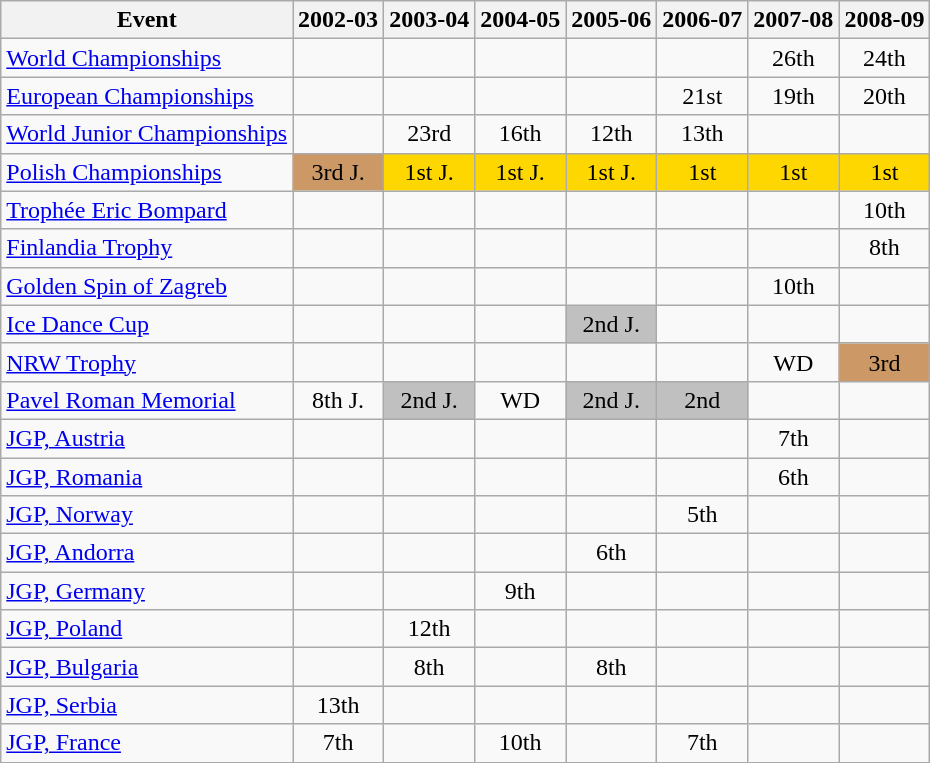<table class="wikitable">
<tr>
<th>Event</th>
<th>2002-03</th>
<th>2003-04</th>
<th>2004-05</th>
<th>2005-06</th>
<th>2006-07</th>
<th>2007-08</th>
<th>2008-09</th>
</tr>
<tr>
<td><a href='#'>World Championships</a></td>
<td></td>
<td></td>
<td></td>
<td></td>
<td></td>
<td align="center">26th</td>
<td align="center">24th</td>
</tr>
<tr>
<td><a href='#'>European Championships</a></td>
<td></td>
<td></td>
<td></td>
<td></td>
<td align="center">21st</td>
<td align="center">19th</td>
<td align="center">20th</td>
</tr>
<tr>
<td><a href='#'>World Junior Championships</a></td>
<td></td>
<td align="center">23rd</td>
<td align="center">16th</td>
<td align="center">12th</td>
<td align="center">13th</td>
<td></td>
<td></td>
</tr>
<tr>
<td><a href='#'>Polish Championships</a></td>
<td align="center" bgcolor="#cc9966">3rd J.</td>
<td align="center" bgcolor="gold">1st J.</td>
<td align="center" bgcolor="gold">1st J.</td>
<td align="center" bgcolor="gold">1st J.</td>
<td align="center" bgcolor="gold">1st</td>
<td align="center" bgcolor="gold">1st</td>
<td align="center" bgcolor="gold">1st</td>
</tr>
<tr>
<td><a href='#'>Trophée Eric Bompard</a></td>
<td></td>
<td></td>
<td></td>
<td></td>
<td></td>
<td></td>
<td align="center">10th</td>
</tr>
<tr>
<td><a href='#'>Finlandia Trophy</a></td>
<td></td>
<td></td>
<td></td>
<td></td>
<td></td>
<td></td>
<td align="center">8th</td>
</tr>
<tr>
<td><a href='#'>Golden Spin of Zagreb</a></td>
<td></td>
<td></td>
<td></td>
<td></td>
<td></td>
<td align="center">10th</td>
<td></td>
</tr>
<tr>
<td><a href='#'>Ice Dance Cup</a></td>
<td></td>
<td></td>
<td></td>
<td align="center" bgcolor="silver">2nd J.</td>
<td></td>
<td></td>
<td></td>
</tr>
<tr>
<td><a href='#'>NRW Trophy</a></td>
<td></td>
<td></td>
<td></td>
<td></td>
<td></td>
<td align="center">WD</td>
<td align="center" bgcolor="#cc9966">3rd</td>
</tr>
<tr>
<td><a href='#'>Pavel Roman Memorial</a></td>
<td align="center">8th J.</td>
<td align="center" bgcolor="silver">2nd J.</td>
<td align="center">WD</td>
<td align="center" bgcolor="silver">2nd J.</td>
<td align="center" bgcolor="silver">2nd</td>
<td></td>
<td></td>
</tr>
<tr>
<td><a href='#'>JGP, Austria</a></td>
<td></td>
<td></td>
<td></td>
<td></td>
<td></td>
<td align="center">7th</td>
<td></td>
</tr>
<tr>
<td><a href='#'>JGP, Romania</a></td>
<td></td>
<td></td>
<td></td>
<td></td>
<td></td>
<td align="center">6th</td>
<td></td>
</tr>
<tr>
<td><a href='#'>JGP, Norway</a></td>
<td></td>
<td></td>
<td></td>
<td></td>
<td align="center">5th</td>
<td></td>
<td></td>
</tr>
<tr>
<td><a href='#'>JGP, Andorra</a></td>
<td></td>
<td></td>
<td></td>
<td align="center">6th</td>
<td></td>
<td></td>
<td></td>
</tr>
<tr>
<td><a href='#'>JGP, Germany</a></td>
<td></td>
<td></td>
<td align="center">9th</td>
<td></td>
<td></td>
<td></td>
<td></td>
</tr>
<tr>
<td><a href='#'>JGP, Poland</a></td>
<td></td>
<td align="center">12th</td>
<td></td>
<td></td>
<td></td>
<td></td>
<td></td>
</tr>
<tr>
<td><a href='#'>JGP, Bulgaria</a></td>
<td></td>
<td align="center">8th</td>
<td></td>
<td align="center">8th</td>
<td></td>
<td></td>
<td></td>
</tr>
<tr>
<td><a href='#'>JGP, Serbia</a></td>
<td align="center">13th</td>
<td></td>
<td></td>
<td></td>
<td></td>
<td></td>
<td></td>
</tr>
<tr>
<td><a href='#'>JGP, France</a></td>
<td align="center">7th</td>
<td></td>
<td align="center">10th</td>
<td></td>
<td align="center">7th</td>
<td></td>
<td></td>
</tr>
</table>
